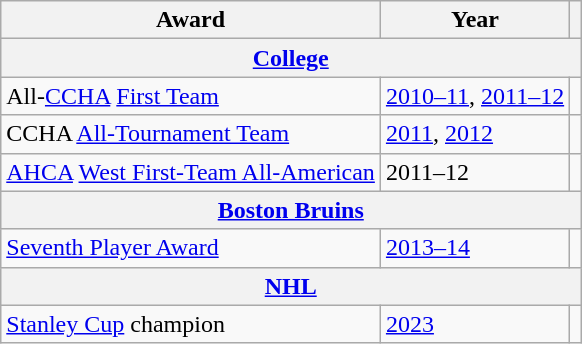<table class="wikitable">
<tr>
<th>Award</th>
<th>Year</th>
<th></th>
</tr>
<tr>
<th colspan="3"><a href='#'>College</a></th>
</tr>
<tr>
<td>All-<a href='#'>CCHA</a> <a href='#'>First Team</a></td>
<td><a href='#'>2010–11</a>, <a href='#'>2011–12</a></td>
<td></td>
</tr>
<tr>
<td>CCHA <a href='#'>All-Tournament Team</a></td>
<td><a href='#'>2011</a>, <a href='#'>2012</a></td>
<td></td>
</tr>
<tr>
<td><a href='#'>AHCA</a> <a href='#'>West First-Team All-American</a></td>
<td>2011–12</td>
<td></td>
</tr>
<tr>
<th colspan="3"><a href='#'>Boston Bruins</a></th>
</tr>
<tr>
<td><a href='#'>Seventh Player Award</a></td>
<td><a href='#'>2013–14</a></td>
<td></td>
</tr>
<tr>
<th colspan="3"><a href='#'>NHL</a></th>
</tr>
<tr>
<td><a href='#'>Stanley Cup</a> champion</td>
<td><a href='#'>2023</a></td>
<td></td>
</tr>
</table>
